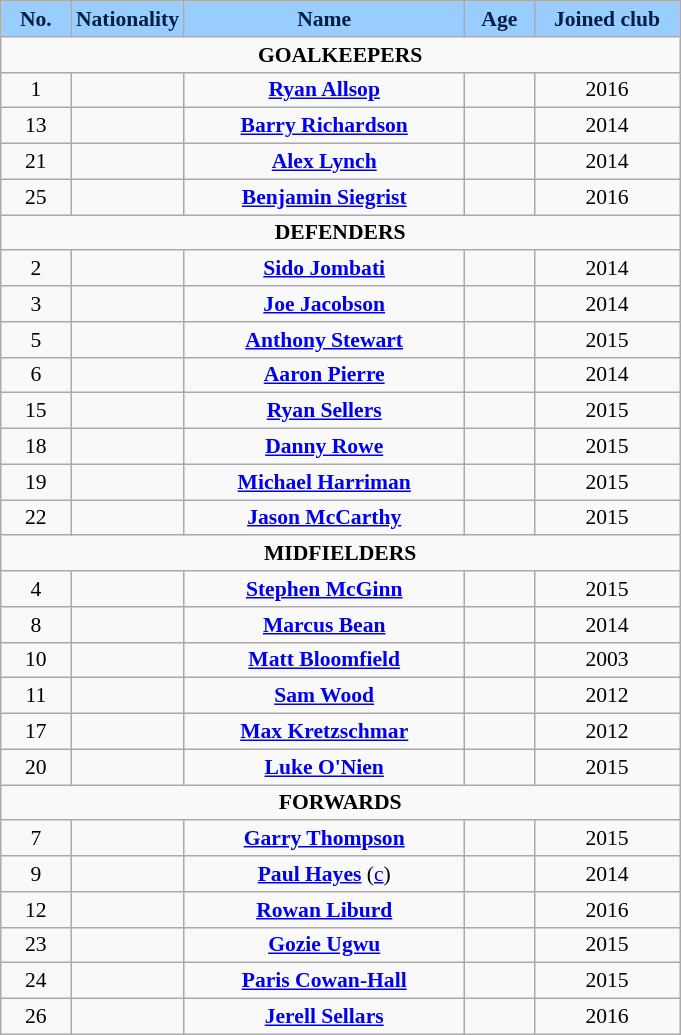<table class="wikitable"  style="text-align:center; font-size:90%; ">
<tr>
<th style="background:#99CCFF; color:#001F44; width:40px;">No.</th>
<th style="background:#99CCFF; color:#001F44; width:40px;">Nationality</th>
<th style="background:#99CCFF; color:#001F44; width:180px;">Name</th>
<th style="background:#99CCFF; color:#001F44; width:40px;">Age</th>
<th style="background:#99CCFF; color:#001F44; width:90px;">Joined club </th>
</tr>
<tr>
<td colspan="5"><strong>GOALKEEPERS</strong></td>
</tr>
<tr>
<td>1</td>
<td></td>
<td><strong><a href='#'>Ryan Allsop</a></strong></td>
<td></td>
<td>2016</td>
</tr>
<tr>
<td>13</td>
<td></td>
<td><strong><a href='#'>Barry Richardson</a></strong></td>
<td></td>
<td>2014</td>
</tr>
<tr>
<td>21</td>
<td></td>
<td><strong><a href='#'>Alex Lynch</a></strong></td>
<td></td>
<td>2014</td>
</tr>
<tr>
<td>25</td>
<td></td>
<td><strong><a href='#'>Benjamin Siegrist</a></strong></td>
<td></td>
<td>2016</td>
</tr>
<tr>
<td colspan="5"><strong>DEFENDERS</strong></td>
</tr>
<tr>
<td>2</td>
<td></td>
<td><strong><a href='#'>Sido Jombati</a></strong></td>
<td></td>
<td>2014</td>
</tr>
<tr>
<td>3</td>
<td></td>
<td><strong><a href='#'>Joe Jacobson</a></strong></td>
<td></td>
<td>2014</td>
</tr>
<tr>
<td>5</td>
<td></td>
<td><strong><a href='#'>Anthony Stewart</a></strong></td>
<td></td>
<td>2015</td>
</tr>
<tr>
<td>6</td>
<td></td>
<td><strong><a href='#'>Aaron Pierre</a></strong></td>
<td></td>
<td>2014</td>
</tr>
<tr>
<td>15</td>
<td></td>
<td><strong><a href='#'>Ryan Sellers</a></strong></td>
<td></td>
<td>2015</td>
</tr>
<tr>
<td>18</td>
<td></td>
<td><strong><a href='#'>Danny Rowe</a></strong></td>
<td></td>
<td>2015</td>
</tr>
<tr>
<td>19</td>
<td></td>
<td><strong><a href='#'>Michael Harriman</a></strong></td>
<td></td>
<td>2015</td>
</tr>
<tr>
<td>22</td>
<td></td>
<td><strong><a href='#'>Jason McCarthy</a></strong></td>
<td></td>
<td>2015</td>
</tr>
<tr>
<td colspan="5"><strong>MIDFIELDERS</strong></td>
</tr>
<tr>
<td>4</td>
<td></td>
<td><strong><a href='#'>Stephen McGinn</a></strong></td>
<td></td>
<td>2015</td>
</tr>
<tr>
<td>8</td>
<td></td>
<td><strong><a href='#'>Marcus Bean</a></strong></td>
<td></td>
<td>2014</td>
</tr>
<tr>
<td>10</td>
<td></td>
<td><strong><a href='#'>Matt Bloomfield</a></strong></td>
<td></td>
<td>2003</td>
</tr>
<tr>
<td>11</td>
<td></td>
<td><strong><a href='#'>Sam Wood</a></strong></td>
<td></td>
<td>2012</td>
</tr>
<tr>
<td>17</td>
<td></td>
<td><strong><a href='#'>Max Kretzschmar</a></strong></td>
<td></td>
<td>2012</td>
</tr>
<tr>
<td>20</td>
<td></td>
<td><strong><a href='#'>Luke O'Nien</a></strong></td>
<td></td>
<td>2015</td>
</tr>
<tr>
<td colspan="5"><strong>FORWARDS</strong></td>
</tr>
<tr>
<td>7</td>
<td></td>
<td><strong><a href='#'>Garry Thompson</a></strong></td>
<td></td>
<td>2015</td>
</tr>
<tr>
<td>9</td>
<td></td>
<td><strong><a href='#'>Paul Hayes</a></strong> (<a href='#'>c</a>)</td>
<td></td>
<td>2014</td>
</tr>
<tr>
<td>12</td>
<td></td>
<td><strong><a href='#'>Rowan Liburd</a></strong></td>
<td></td>
<td>2016</td>
</tr>
<tr>
<td>23</td>
<td></td>
<td><strong><a href='#'>Gozie Ugwu</a></strong></td>
<td></td>
<td>2015</td>
</tr>
<tr>
<td>24</td>
<td></td>
<td><strong><a href='#'>Paris Cowan-Hall</a></strong></td>
<td></td>
<td>2015</td>
</tr>
<tr>
<td>26</td>
<td></td>
<td><strong><a href='#'>Jerell Sellars</a></strong></td>
<td></td>
<td>2016</td>
</tr>
</table>
